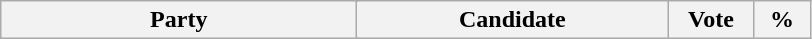<table class="wikitable centre" border="1">
<tr>
<th bgcolor="#DDDDFF" width="230px" colspan="2">Party</th>
<th bgcolor="#DDDDFF" width="200px">Candidate</th>
<th bgcolor="#DDDDFF" width="50px">Vote</th>
<th bgcolor="#DDDDFF" width="30px">%<br>


  
</th>
</tr>
</table>
